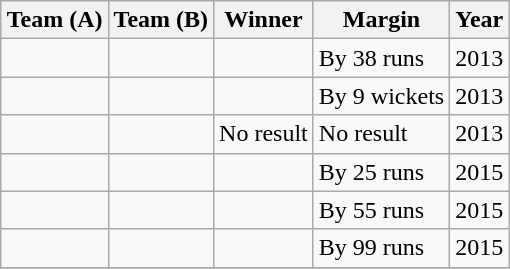<table class="wikitable" style="margin: 1em auto 1em auto">
<tr>
<th>Team (A)</th>
<th>Team (B)</th>
<th>Winner</th>
<th>Margin</th>
<th>Year</th>
</tr>
<tr>
<td></td>
<td></td>
<td></td>
<td>By 38 runs</td>
<td>2013</td>
</tr>
<tr>
<td></td>
<td></td>
<td></td>
<td>By 9 wickets</td>
<td>2013</td>
</tr>
<tr>
<td></td>
<td></td>
<td>No result</td>
<td>No result</td>
<td>2013</td>
</tr>
<tr>
<td></td>
<td></td>
<td></td>
<td>By 25 runs</td>
<td>2015</td>
</tr>
<tr>
<td></td>
<td></td>
<td></td>
<td>By 55 runs</td>
<td>2015</td>
</tr>
<tr>
<td></td>
<td></td>
<td></td>
<td>By 99 runs</td>
<td>2015</td>
</tr>
<tr>
</tr>
</table>
